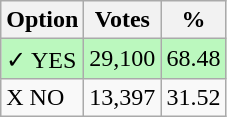<table class="wikitable">
<tr>
<th>Option</th>
<th>Votes</th>
<th>%</th>
</tr>
<tr>
<td style=background:#bbf8be>✓ YES</td>
<td style=background:#bbf8be>29,100</td>
<td style=background:#bbf8be>68.48</td>
</tr>
<tr>
<td>X NO</td>
<td>13,397</td>
<td>31.52</td>
</tr>
</table>
